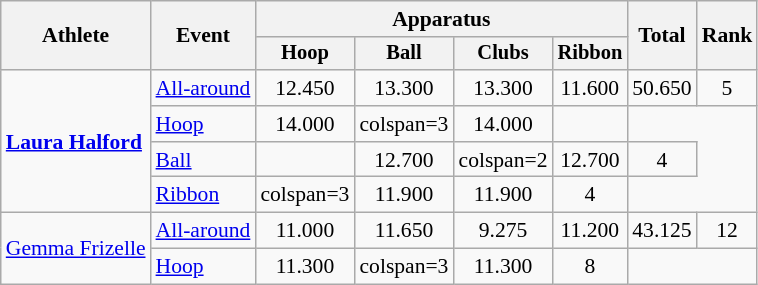<table class="wikitable" style="font-size:90%">
<tr>
<th rowspan=2>Athlete</th>
<th rowspan=2>Event</th>
<th colspan=4>Apparatus</th>
<th rowspan=2>Total</th>
<th rowspan=2>Rank</th>
</tr>
<tr style="font-size:95%">
<th>Hoop</th>
<th>Ball</th>
<th>Clubs</th>
<th>Ribbon</th>
</tr>
<tr align=center>
<td align=left rowspan=4><strong><a href='#'>Laura Halford</a></strong></td>
<td align=left><a href='#'>All-around</a></td>
<td>12.450</td>
<td>13.300</td>
<td>13.300</td>
<td>11.600</td>
<td>50.650</td>
<td>5</td>
</tr>
<tr align=center>
<td align=left><a href='#'>Hoop</a></td>
<td>14.000</td>
<td>colspan=3 </td>
<td>14.000</td>
<td></td>
</tr>
<tr align=center>
<td align=left><a href='#'>Ball</a></td>
<td></td>
<td>12.700</td>
<td>colspan=2 </td>
<td>12.700</td>
<td>4</td>
</tr>
<tr align=center>
<td align=left><a href='#'>Ribbon</a></td>
<td>colspan=3 </td>
<td>11.900</td>
<td>11.900</td>
<td>4</td>
</tr>
<tr align=center>
<td align=left rowspan=2><a href='#'>Gemma Frizelle</a></td>
<td align=left><a href='#'>All-around</a></td>
<td>11.000</td>
<td>11.650</td>
<td>9.275</td>
<td>11.200</td>
<td>43.125</td>
<td>12</td>
</tr>
<tr align=center>
<td align=left><a href='#'>Hoop</a></td>
<td>11.300</td>
<td>colspan=3 </td>
<td>11.300</td>
<td>8</td>
</tr>
</table>
